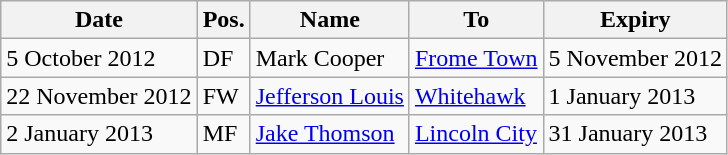<table class="wikitable">
<tr>
<th>Date</th>
<th>Pos.</th>
<th>Name</th>
<th>To</th>
<th>Expiry</th>
</tr>
<tr>
<td>5 October 2012</td>
<td>DF</td>
<td> Mark Cooper</td>
<td><a href='#'>Frome Town</a></td>
<td>5 November 2012</td>
</tr>
<tr>
<td>22 November 2012</td>
<td>FW</td>
<td> <a href='#'>Jefferson Louis</a></td>
<td><a href='#'>Whitehawk</a></td>
<td>1 January 2013</td>
</tr>
<tr>
<td>2 January 2013</td>
<td>MF</td>
<td> <a href='#'>Jake Thomson</a></td>
<td><a href='#'>Lincoln City</a></td>
<td>31 January 2013</td>
</tr>
</table>
